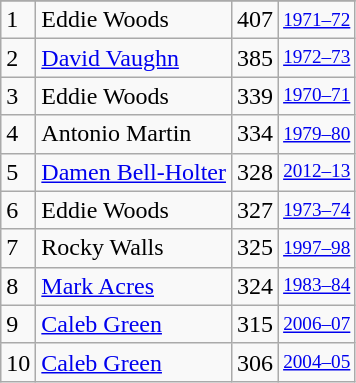<table class="wikitable">
<tr>
</tr>
<tr>
<td>1</td>
<td>Eddie Woods</td>
<td>407</td>
<td style="font-size:80%;"><a href='#'>1971–72</a></td>
</tr>
<tr>
<td>2</td>
<td><a href='#'>David Vaughn</a></td>
<td>385</td>
<td style="font-size:80%;"><a href='#'>1972–73</a></td>
</tr>
<tr>
<td>3</td>
<td>Eddie Woods</td>
<td>339</td>
<td style="font-size:80%;"><a href='#'>1970–71</a></td>
</tr>
<tr>
<td>4</td>
<td>Antonio Martin</td>
<td>334</td>
<td style="font-size:80%;"><a href='#'>1979–80</a></td>
</tr>
<tr>
<td>5</td>
<td><a href='#'>Damen Bell-Holter</a></td>
<td>328</td>
<td style="font-size:80%;"><a href='#'>2012–13</a></td>
</tr>
<tr>
<td>6</td>
<td>Eddie Woods</td>
<td>327</td>
<td style="font-size:80%;"><a href='#'>1973–74</a></td>
</tr>
<tr>
<td>7</td>
<td>Rocky Walls</td>
<td>325</td>
<td style="font-size:80%;"><a href='#'>1997–98</a></td>
</tr>
<tr>
<td>8</td>
<td><a href='#'>Mark Acres</a></td>
<td>324</td>
<td style="font-size:80%;"><a href='#'>1983–84</a></td>
</tr>
<tr>
<td>9</td>
<td><a href='#'>Caleb Green</a></td>
<td>315</td>
<td style="font-size:80%;"><a href='#'>2006–07</a></td>
</tr>
<tr>
<td>10</td>
<td><a href='#'>Caleb Green</a></td>
<td>306</td>
<td style="font-size:80%;"><a href='#'>2004–05</a></td>
</tr>
</table>
